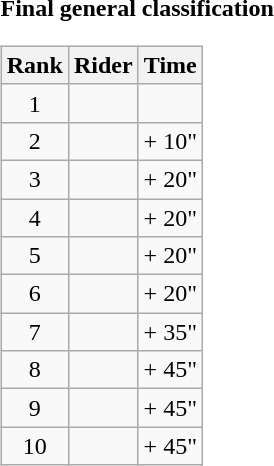<table>
<tr>
<td><strong>Final general classification</strong><br><table class="wikitable">
<tr>
<th scope="col">Rank</th>
<th scope="col">Rider</th>
<th scope="col">Time</th>
</tr>
<tr>
<td style="text-align:center;">1</td>
<td></td>
<td style="text-align:right;"></td>
</tr>
<tr>
<td style="text-align:center;">2</td>
<td></td>
<td style="text-align:right;">+ 10"</td>
</tr>
<tr>
<td style="text-align:center;">3</td>
<td></td>
<td style="text-align:right;">+ 20"</td>
</tr>
<tr>
<td style="text-align:center;">4</td>
<td></td>
<td style="text-align:right;">+ 20"</td>
</tr>
<tr>
<td style="text-align:center;">5</td>
<td></td>
<td style="text-align:right;">+ 20"</td>
</tr>
<tr>
<td style="text-align:center;">6</td>
<td></td>
<td style="text-align:right;">+ 20"</td>
</tr>
<tr>
<td style="text-align:center;">7</td>
<td></td>
<td style="text-align:right;">+ 35"</td>
</tr>
<tr>
<td style="text-align:center;">8</td>
<td></td>
<td style="text-align:right;">+ 45"</td>
</tr>
<tr>
<td style="text-align:center;">9</td>
<td></td>
<td style="text-align:right;">+ 45"</td>
</tr>
<tr>
<td style="text-align:center;">10</td>
<td></td>
<td style="text-align:right;">+ 45"</td>
</tr>
</table>
</td>
</tr>
</table>
